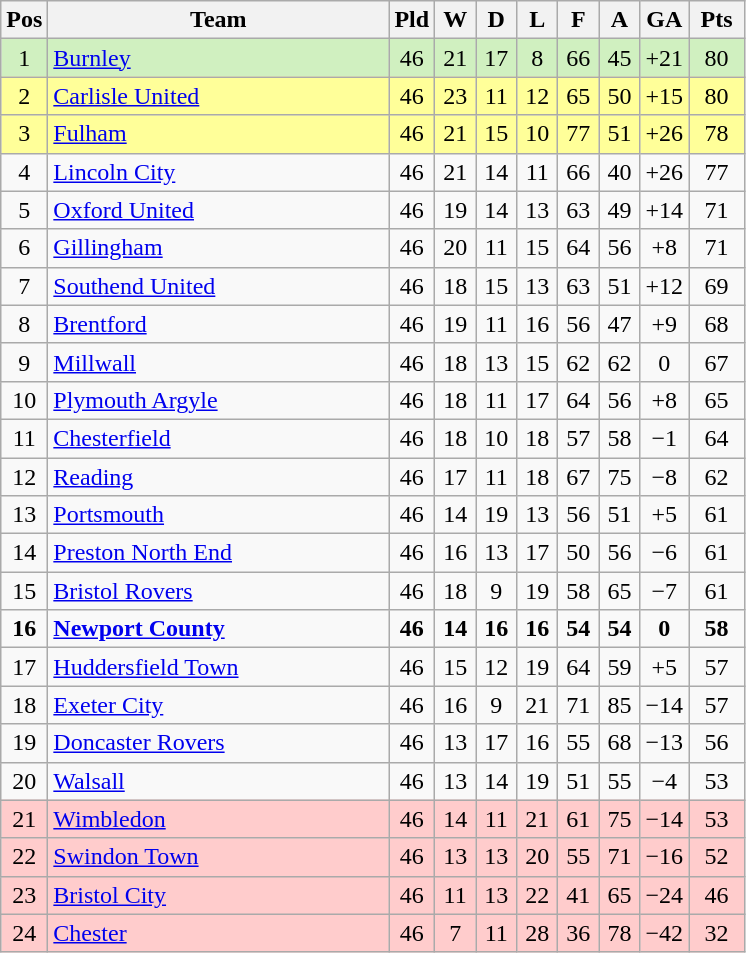<table class="wikitable" style="text-align: center;">
<tr>
<th width=20>Pos</th>
<th width=220>Team</th>
<th width=20>Pld</th>
<th width=20>W</th>
<th width=20>D</th>
<th width=20>L</th>
<th width=20>F</th>
<th width=20>A</th>
<th width=20>GA</th>
<th width=30>Pts</th>
</tr>
<tr bgcolor="#D0F0C0">
<td>1</td>
<td align="left"><a href='#'>Burnley</a></td>
<td>46</td>
<td>21</td>
<td>17</td>
<td>8</td>
<td>66</td>
<td>45</td>
<td>+21</td>
<td>80</td>
</tr>
<tr style="background:#FFFF99;">
<td>2</td>
<td align="left"><a href='#'>Carlisle United</a></td>
<td>46</td>
<td>23</td>
<td>11</td>
<td>12</td>
<td>65</td>
<td>50</td>
<td>+15</td>
<td>80</td>
</tr>
<tr style="background:#FFFF99;">
<td>3</td>
<td align="left"><a href='#'>Fulham</a></td>
<td>46</td>
<td>21</td>
<td>15</td>
<td>10</td>
<td>77</td>
<td>51</td>
<td>+26</td>
<td>78</td>
</tr>
<tr>
<td>4</td>
<td align="left"><a href='#'>Lincoln City</a></td>
<td>46</td>
<td>21</td>
<td>14</td>
<td>11</td>
<td>66</td>
<td>40</td>
<td>+26</td>
<td>77</td>
</tr>
<tr>
<td>5</td>
<td align="left"><a href='#'>Oxford United</a></td>
<td>46</td>
<td>19</td>
<td>14</td>
<td>13</td>
<td>63</td>
<td>49</td>
<td>+14</td>
<td>71</td>
</tr>
<tr>
<td>6</td>
<td align="left"><a href='#'>Gillingham</a></td>
<td>46</td>
<td>20</td>
<td>11</td>
<td>15</td>
<td>64</td>
<td>56</td>
<td>+8</td>
<td>71</td>
</tr>
<tr>
<td>7</td>
<td align="left"><a href='#'>Southend United</a></td>
<td>46</td>
<td>18</td>
<td>15</td>
<td>13</td>
<td>63</td>
<td>51</td>
<td>+12</td>
<td>69</td>
</tr>
<tr>
<td>8</td>
<td align="left"><a href='#'>Brentford</a></td>
<td>46</td>
<td>19</td>
<td>11</td>
<td>16</td>
<td>56</td>
<td>47</td>
<td>+9</td>
<td>68</td>
</tr>
<tr>
<td>9</td>
<td align="left"><a href='#'>Millwall</a></td>
<td>46</td>
<td>18</td>
<td>13</td>
<td>15</td>
<td>62</td>
<td>62</td>
<td>0</td>
<td>67</td>
</tr>
<tr>
<td>10</td>
<td align="left"><a href='#'>Plymouth Argyle</a></td>
<td>46</td>
<td>18</td>
<td>11</td>
<td>17</td>
<td>64</td>
<td>56</td>
<td>+8</td>
<td>65</td>
</tr>
<tr>
<td>11</td>
<td align="left"><a href='#'>Chesterfield</a></td>
<td>46</td>
<td>18</td>
<td>10</td>
<td>18</td>
<td>57</td>
<td>58</td>
<td>−1</td>
<td>64</td>
</tr>
<tr>
<td>12</td>
<td align="left"><a href='#'>Reading</a></td>
<td>46</td>
<td>17</td>
<td>11</td>
<td>18</td>
<td>67</td>
<td>75</td>
<td>−8</td>
<td>62</td>
</tr>
<tr>
<td>13</td>
<td align="left"><a href='#'>Portsmouth</a></td>
<td>46</td>
<td>14</td>
<td>19</td>
<td>13</td>
<td>56</td>
<td>51</td>
<td>+5</td>
<td>61</td>
</tr>
<tr>
<td>14</td>
<td align="left"><a href='#'>Preston North End</a></td>
<td>46</td>
<td>16</td>
<td>13</td>
<td>17</td>
<td>50</td>
<td>56</td>
<td>−6</td>
<td>61</td>
</tr>
<tr>
<td>15</td>
<td align="left"><a href='#'>Bristol Rovers</a></td>
<td>46</td>
<td>18</td>
<td>9</td>
<td>19</td>
<td>58</td>
<td>65</td>
<td>−7</td>
<td>61</td>
</tr>
<tr>
<td><strong>16</strong></td>
<td align="left"><strong><a href='#'>Newport County</a></strong></td>
<td><strong>46</strong></td>
<td><strong>14</strong></td>
<td><strong>16</strong></td>
<td><strong>16</strong></td>
<td><strong>54</strong></td>
<td><strong>54</strong></td>
<td><strong>0</strong></td>
<td><strong>58</strong></td>
</tr>
<tr>
<td>17</td>
<td align="left"><a href='#'>Huddersfield Town</a></td>
<td>46</td>
<td>15</td>
<td>12</td>
<td>19</td>
<td>64</td>
<td>59</td>
<td>+5</td>
<td>57</td>
</tr>
<tr>
<td>18</td>
<td align="left"><a href='#'>Exeter City</a></td>
<td>46</td>
<td>16</td>
<td>9</td>
<td>21</td>
<td>71</td>
<td>85</td>
<td>−14</td>
<td>57</td>
</tr>
<tr>
<td>19</td>
<td align="left"><a href='#'>Doncaster Rovers</a></td>
<td>46</td>
<td>13</td>
<td>17</td>
<td>16</td>
<td>55</td>
<td>68</td>
<td>−13</td>
<td>56</td>
</tr>
<tr>
<td>20</td>
<td align="left"><a href='#'>Walsall</a></td>
<td>46</td>
<td>13</td>
<td>14</td>
<td>19</td>
<td>51</td>
<td>55</td>
<td>−4</td>
<td>53</td>
</tr>
<tr bgcolor="#FFCCCC">
<td>21</td>
<td align="left"><a href='#'>Wimbledon</a></td>
<td>46</td>
<td>14</td>
<td>11</td>
<td>21</td>
<td>61</td>
<td>75</td>
<td>−14</td>
<td>53</td>
</tr>
<tr bgcolor="#FFCCCC">
<td>22</td>
<td align="left"><a href='#'>Swindon Town</a></td>
<td>46</td>
<td>13</td>
<td>13</td>
<td>20</td>
<td>55</td>
<td>71</td>
<td>−16</td>
<td>52</td>
</tr>
<tr bgcolor="#FFCCCC">
<td>23</td>
<td align="left"><a href='#'>Bristol City</a></td>
<td>46</td>
<td>11</td>
<td>13</td>
<td>22</td>
<td>41</td>
<td>65</td>
<td>−24</td>
<td>46</td>
</tr>
<tr bgcolor="#FFCCCC">
<td>24</td>
<td align="left"><a href='#'>Chester</a></td>
<td>46</td>
<td>7</td>
<td>11</td>
<td>28</td>
<td>36</td>
<td>78</td>
<td>−42</td>
<td>32</td>
</tr>
</table>
